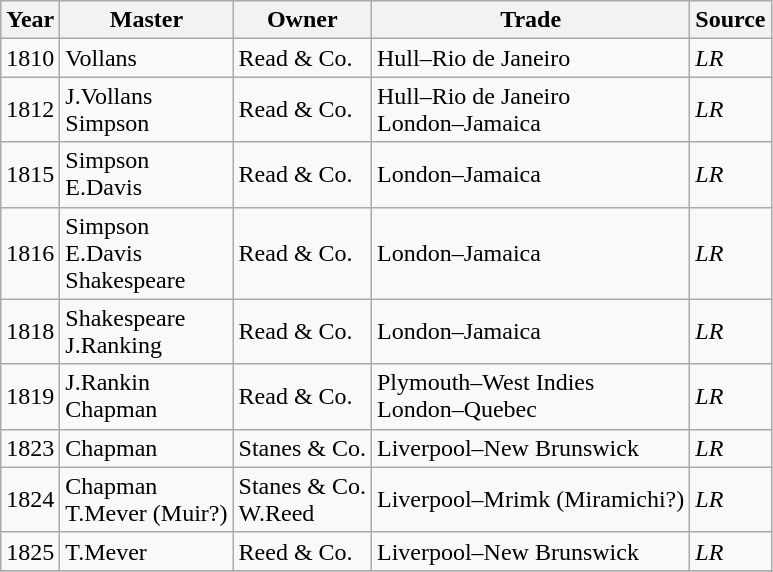<table class=" wikitable">
<tr>
<th>Year</th>
<th>Master</th>
<th>Owner</th>
<th>Trade</th>
<th>Source</th>
</tr>
<tr>
<td>1810</td>
<td>Vollans</td>
<td>Read & Co.</td>
<td>Hull–Rio de Janeiro</td>
<td><em>LR</em></td>
</tr>
<tr>
<td>1812</td>
<td>J.Vollans<br>Simpson</td>
<td>Read & Co.</td>
<td>Hull–Rio de Janeiro<br>London–Jamaica</td>
<td><em>LR</em></td>
</tr>
<tr>
<td>1815</td>
<td>Simpson<br>E.Davis</td>
<td>Read & Co.</td>
<td>London–Jamaica</td>
<td><em>LR</em></td>
</tr>
<tr>
<td>1816</td>
<td>Simpson<br>E.Davis<br>Shakespeare</td>
<td>Read & Co.</td>
<td>London–Jamaica</td>
<td><em>LR</em></td>
</tr>
<tr>
<td>1818</td>
<td>Shakespeare<br>J.Ranking</td>
<td>Read & Co.</td>
<td>London–Jamaica</td>
<td><em>LR</em></td>
</tr>
<tr>
<td>1819</td>
<td>J.Rankin<br>Chapman</td>
<td>Read & Co.</td>
<td>Plymouth–West Indies<br>London–Quebec</td>
<td><em>LR</em></td>
</tr>
<tr>
<td>1823</td>
<td>Chapman</td>
<td>Stanes & Co.</td>
<td>Liverpool–New Brunswick</td>
<td><em>LR</em></td>
</tr>
<tr>
<td>1824</td>
<td>Chapman<br>T.Mever (Muir?)</td>
<td>Stanes & Co.<br>W.Reed</td>
<td>Liverpool–Mrimk (Miramichi?)</td>
<td><em>LR</em></td>
</tr>
<tr>
<td>1825</td>
<td>T.Mever</td>
<td>Reed & Co.</td>
<td>Liverpool–New Brunswick</td>
<td><em>LR</em></td>
</tr>
<tr>
</tr>
</table>
